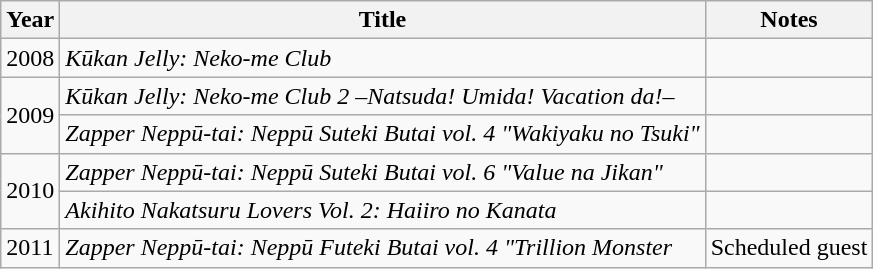<table class="wikitable">
<tr>
<th>Year</th>
<th>Title</th>
<th>Notes</th>
</tr>
<tr>
<td>2008</td>
<td><em>Kūkan Jelly: Neko-me Club</em></td>
<td></td>
</tr>
<tr>
<td rowspan="2">2009</td>
<td><em>Kūkan Jelly: Neko-me Club 2 –Natsuda! Umida! Vacation da!–</em></td>
<td></td>
</tr>
<tr>
<td><em>Zapper Neppū-tai: Neppū Suteki Butai vol. 4 "Wakiyaku no Tsuki"</em></td>
<td></td>
</tr>
<tr>
<td rowspan="2">2010</td>
<td><em>Zapper Neppū-tai: Neppū Suteki Butai vol. 6 "Value na Jikan"</em></td>
<td></td>
</tr>
<tr>
<td><em>Akihito Nakatsuru Lovers Vol. 2: Haiiro no Kanata</em></td>
<td></td>
</tr>
<tr>
<td>2011</td>
<td><em>Zapper Neppū-tai: Neppū Futeki Butai vol. 4 "Trillion Monster</em></td>
<td>Scheduled guest</td>
</tr>
</table>
